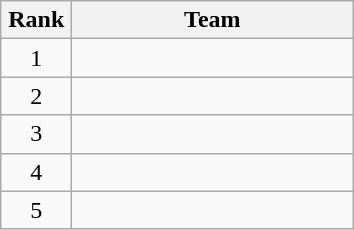<table class="wikitable" style="text-align:center;">
<tr>
<th width=40>Rank</th>
<th width=180>Team</th>
</tr>
<tr>
<td>1</td>
<td align=left></td>
</tr>
<tr>
<td>2</td>
<td align=left></td>
</tr>
<tr>
<td>3</td>
<td align=left></td>
</tr>
<tr>
<td>4</td>
<td align=left></td>
</tr>
<tr>
<td>5</td>
<td align=left></td>
</tr>
</table>
